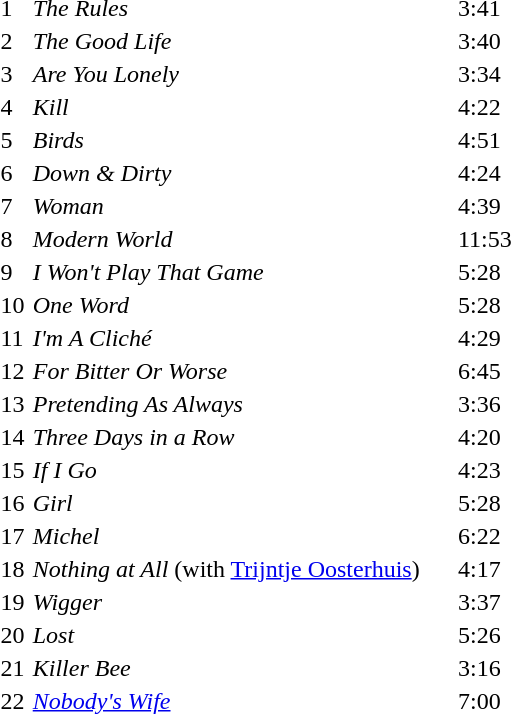<table class="toccolours" align="left" style="width:350px; margin:0 0 0 1em; ">
<tr>
<td>1</td>
<td><em>The Rules</em></td>
<td>3:41</td>
</tr>
<tr>
<td>2</td>
<td><em>The Good Life</em></td>
<td>3:40</td>
</tr>
<tr>
<td>3</td>
<td><em>Are You Lonely</em></td>
<td>3:34</td>
</tr>
<tr>
<td>4</td>
<td><em>Kill</em></td>
<td>4:22</td>
</tr>
<tr>
<td>5</td>
<td><em>Birds</em></td>
<td>4:51</td>
</tr>
<tr>
<td>6</td>
<td><em>Down & Dirty</em></td>
<td>4:24</td>
</tr>
<tr>
<td>7</td>
<td><em>Woman</em></td>
<td>4:39</td>
</tr>
<tr>
<td>8</td>
<td><em>Modern World</em></td>
<td>11:53</td>
</tr>
<tr>
<td>9</td>
<td><em>I Won't Play That Game</em></td>
<td>5:28</td>
</tr>
<tr>
<td>10</td>
<td><em>One Word</em></td>
<td>5:28</td>
</tr>
<tr>
<td>11</td>
<td><em>I'm A Cliché</em></td>
<td>4:29</td>
</tr>
<tr>
<td>12</td>
<td><em>For Bitter Or Worse</em></td>
<td>6:45</td>
</tr>
<tr>
<td>13</td>
<td><em>Pretending As Always</em></td>
<td>3:36</td>
</tr>
<tr>
<td>14</td>
<td><em>Three Days in a Row</em></td>
<td>4:20</td>
</tr>
<tr>
<td>15</td>
<td><em>If I Go</em></td>
<td>4:23</td>
</tr>
<tr>
<td>16</td>
<td><em>Girl</em></td>
<td>5:28</td>
</tr>
<tr>
<td>17</td>
<td><em>Michel</em></td>
<td>6:22</td>
</tr>
<tr>
<td>18</td>
<td><em>Nothing at All</em> (with <a href='#'>Trijntje Oosterhuis</a>)</td>
<td>4:17</td>
</tr>
<tr>
<td>19</td>
<td><em>Wigger</em></td>
<td>3:37</td>
</tr>
<tr>
<td>20</td>
<td><em>Lost</em></td>
<td>5:26</td>
</tr>
<tr>
<td>21</td>
<td><em>Killer Bee</em></td>
<td>3:16</td>
</tr>
<tr>
<td>22</td>
<td><em><a href='#'>Nobody's Wife</a></em></td>
<td>7:00</td>
</tr>
</table>
